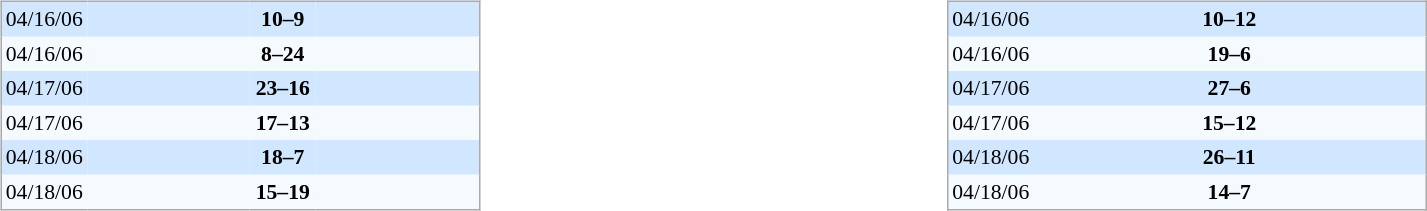<table width="100%" align=center>
<tr>
<td valign="top" width="50%"><br><table align=center cellpadding="3" cellspacing="0" style="background: #F5FAFF; border: 1px #aaa solid; border-collapse:collapse; font-size:95%;" width=320>
<tr bgcolor=#D0E7FF style=font-size:95%>
<td align=center width=40>04/16/06</td>
<td width=120 align=right></td>
<td align=center width=40><strong>10–9</strong></td>
<td width=120></td>
</tr>
<tr style=font-size:95%>
<td align=center>04/16/06</td>
<td align=right></td>
<td align=center><strong>8–24</strong></td>
<td></td>
</tr>
<tr bgcolor=#D0E7FF style=font-size:95%>
<td align=center>04/17/06</td>
<td align=right></td>
<td align=center><strong>23–16</strong></td>
<td></td>
</tr>
<tr style=font-size:95%>
<td align=center>04/17/06</td>
<td align=right></td>
<td align=center><strong>17–13</strong></td>
<td></td>
</tr>
<tr bgcolor=#D0E7FF style=font-size:95%>
<td align=center>04/18/06</td>
<td width=85 align=right></td>
<td align=center><strong>18–7</strong></td>
<td width=85></td>
</tr>
<tr style=font-size:95%>
<td align=center>04/18/06</td>
<td align=right></td>
<td align=center><strong>15–19</strong></td>
<td></td>
</tr>
</table>
</td>
<td valign="top" width="50%"><br><table align=center cellpadding="3" cellspacing="0" style="background: #F5FAFF; border: 1px #aaa solid; border-collapse:collapse; font-size:95%;" width=320>
<tr bgcolor=#D0E7FF style=font-size:95%>
<td align=center width=40>04/16/06</td>
<td width=120 align=right></td>
<td align=center width=40><strong>10–12</strong></td>
<td width=120></td>
</tr>
<tr style=font-size:95%>
<td align=center>04/16/06</td>
<td align=right></td>
<td align=center><strong>19–6</strong></td>
<td></td>
</tr>
<tr bgcolor=#D0E7FF style=font-size:95%>
<td align=center>04/17/06</td>
<td align=right></td>
<td align=center><strong>27–6</strong></td>
<td></td>
</tr>
<tr style=font-size:95%>
<td align=center>04/17/06</td>
<td align=right></td>
<td align=center><strong>15–12</strong></td>
<td></td>
</tr>
<tr bgcolor=#D0E7FF style=font-size:95%>
<td align=center>04/18/06</td>
<td align=right></td>
<td align=center><strong>26–11</strong></td>
<td></td>
</tr>
<tr style=font-size:95%>
<td align=center>04/18/06</td>
<td align=right></td>
<td align=center><strong>14–7</strong></td>
<td></td>
</tr>
</table>
</td>
</tr>
</table>
